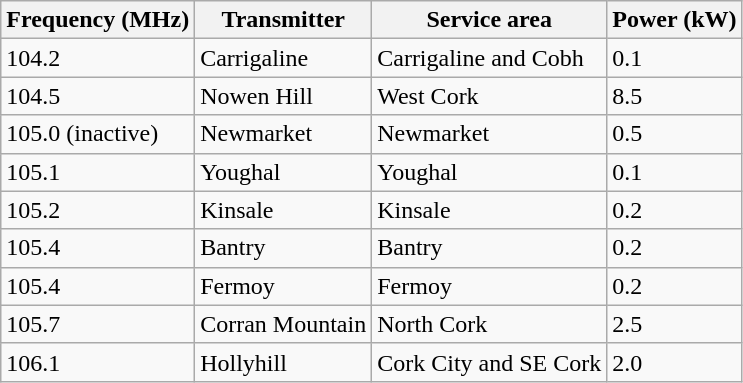<table class="wikitable sortable">
<tr>
<th>Frequency (MHz)</th>
<th>Transmitter</th>
<th>Service area</th>
<th>Power (kW)</th>
</tr>
<tr>
<td>104.2</td>
<td>Carrigaline</td>
<td>Carrigaline and Cobh</td>
<td>0.1</td>
</tr>
<tr>
<td>104.5</td>
<td>Nowen Hill</td>
<td>West Cork</td>
<td>8.5</td>
</tr>
<tr>
<td>105.0 (inactive)</td>
<td>Newmarket</td>
<td>Newmarket</td>
<td>0.5</td>
</tr>
<tr>
<td>105.1</td>
<td>Youghal</td>
<td>Youghal</td>
<td>0.1</td>
</tr>
<tr>
<td>105.2</td>
<td>Kinsale</td>
<td>Kinsale</td>
<td>0.2</td>
</tr>
<tr>
<td>105.4</td>
<td>Bantry</td>
<td>Bantry</td>
<td>0.2</td>
</tr>
<tr>
<td>105.4</td>
<td>Fermoy</td>
<td>Fermoy</td>
<td>0.2</td>
</tr>
<tr>
<td>105.7</td>
<td>Corran Mountain</td>
<td>North Cork</td>
<td>2.5</td>
</tr>
<tr>
<td>106.1</td>
<td>Hollyhill</td>
<td>Cork City and SE Cork</td>
<td>2.0</td>
</tr>
</table>
